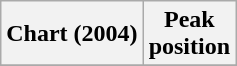<table class="wikitable plainrowheaders" style="text-align:center">
<tr>
<th scope="col">Chart (2004)</th>
<th scope="col">Peak<br>position</th>
</tr>
<tr>
</tr>
</table>
